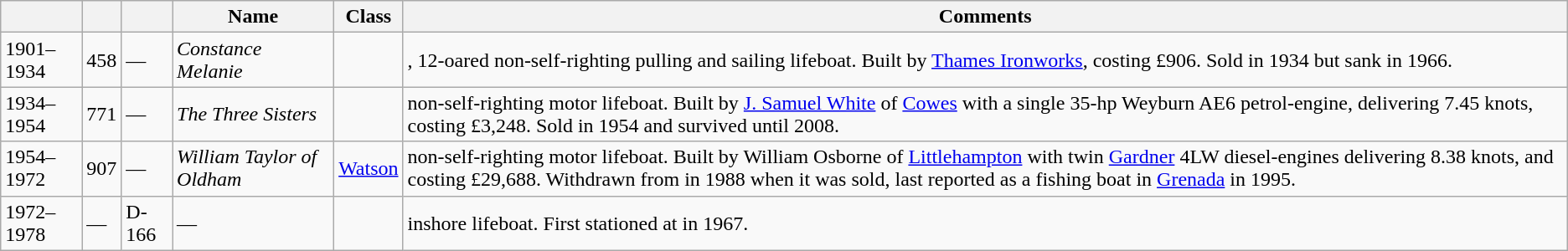<table class="wikitable">
<tr>
<th></th>
<th></th>
<th></th>
<th>Name</th>
<th>Class</th>
<th>Comments</th>
</tr>
<tr>
<td>1901–1934</td>
<td>458</td>
<td>—</td>
<td><em>Constance Melanie</em></td>
<td></td>
<td>, 12-oared non-self-righting pulling and sailing lifeboat. Built by <a href='#'>Thames Ironworks</a>, costing £906. Sold in 1934 but sank in 1966.</td>
</tr>
<tr>
<td>1934–1954</td>
<td>771</td>
<td>—</td>
<td><em>The Three Sisters</em></td>
<td></td>
<td> non-self-righting motor lifeboat. Built by <a href='#'>J. Samuel White</a> of <a href='#'>Cowes</a> with a single 35-hp Weyburn AE6 petrol-engine, delivering 7.45 knots, costing £3,248. Sold in 1954 and survived until 2008.</td>
</tr>
<tr>
<td>1954–1972</td>
<td>907</td>
<td>—</td>
<td><em>William Taylor of Oldham</em></td>
<td><a href='#'>Watson</a></td>
<td> non-self-righting motor lifeboat. Built by William Osborne of <a href='#'>Littlehampton</a> with twin <a href='#'>Gardner</a> 4LW diesel-engines delivering 8.38 knots, and costing £29,688. Withdrawn from  in 1988 when it was sold, last reported as a fishing boat in <a href='#'>Grenada</a> in 1995.</td>
</tr>
<tr>
<td>1972–1978</td>
<td>—</td>
<td>D-166</td>
<td>—</td>
<td></td>
<td> inshore lifeboat. First stationed at  in 1967.</td>
</tr>
</table>
